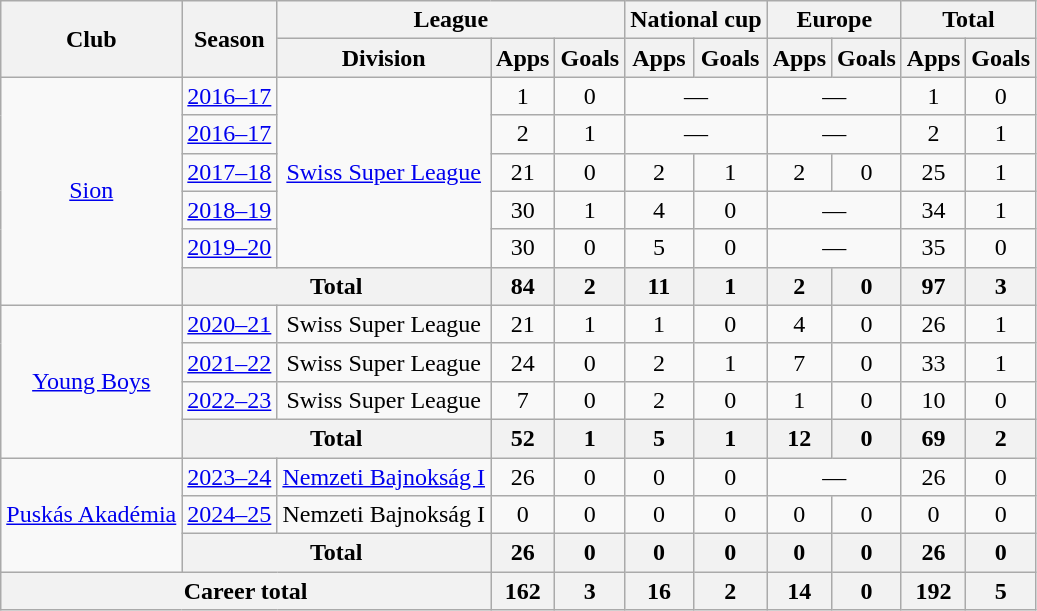<table class="wikitable" style="text-align:center">
<tr>
<th rowspan="2">Club</th>
<th rowspan="2">Season</th>
<th colspan="3">League</th>
<th colspan="2">National cup</th>
<th colspan="2">Europe</th>
<th colspan="2">Total</th>
</tr>
<tr>
<th>Division</th>
<th>Apps</th>
<th>Goals</th>
<th>Apps</th>
<th>Goals</th>
<th>Apps</th>
<th>Goals</th>
<th>Apps</th>
<th>Goals</th>
</tr>
<tr>
<td rowspan="6"><a href='#'>Sion</a></td>
<td><a href='#'>2016–17</a></td>
<td rowspan="5"><a href='#'>Swiss Super League</a></td>
<td>1</td>
<td>0</td>
<td colspan="2">—</td>
<td colspan="2">—</td>
<td>1</td>
<td>0</td>
</tr>
<tr>
<td><a href='#'>2016–17</a></td>
<td>2</td>
<td>1</td>
<td colspan="2">—</td>
<td colspan="2">—</td>
<td>2</td>
<td>1</td>
</tr>
<tr>
<td><a href='#'>2017–18</a></td>
<td>21</td>
<td>0</td>
<td>2</td>
<td>1</td>
<td>2</td>
<td>0</td>
<td>25</td>
<td>1</td>
</tr>
<tr>
<td><a href='#'>2018–19</a></td>
<td>30</td>
<td>1</td>
<td>4</td>
<td>0</td>
<td colspan="2">—</td>
<td>34</td>
<td>1</td>
</tr>
<tr>
<td><a href='#'>2019–20</a></td>
<td>30</td>
<td>0</td>
<td>5</td>
<td>0</td>
<td colspan="2">—</td>
<td>35</td>
<td>0</td>
</tr>
<tr>
<th colspan="2">Total</th>
<th>84</th>
<th>2</th>
<th>11</th>
<th>1</th>
<th>2</th>
<th>0</th>
<th>97</th>
<th>3</th>
</tr>
<tr>
<td rowspan="4"><a href='#'>Young Boys</a></td>
<td><a href='#'>2020–21</a></td>
<td>Swiss Super League</td>
<td>21</td>
<td>1</td>
<td>1</td>
<td>0</td>
<td>4</td>
<td>0</td>
<td>26</td>
<td>1</td>
</tr>
<tr>
<td><a href='#'>2021–22</a></td>
<td>Swiss Super League</td>
<td>24</td>
<td>0</td>
<td>2</td>
<td>1</td>
<td>7</td>
<td>0</td>
<td>33</td>
<td>1</td>
</tr>
<tr>
<td><a href='#'>2022–23</a></td>
<td>Swiss Super League</td>
<td>7</td>
<td>0</td>
<td>2</td>
<td>0</td>
<td>1</td>
<td>0</td>
<td>10</td>
<td>0</td>
</tr>
<tr>
<th colspan="2">Total</th>
<th>52</th>
<th>1</th>
<th>5</th>
<th>1</th>
<th>12</th>
<th>0</th>
<th>69</th>
<th>2</th>
</tr>
<tr>
<td rowspan="3"><a href='#'>Puskás Akadémia</a></td>
<td><a href='#'>2023–24</a></td>
<td><a href='#'>Nemzeti Bajnokság I</a></td>
<td>26</td>
<td>0</td>
<td>0</td>
<td>0</td>
<td colspan="2">—</td>
<td>26</td>
<td>0</td>
</tr>
<tr>
<td><a href='#'>2024–25</a></td>
<td>Nemzeti Bajnokság I</td>
<td>0</td>
<td>0</td>
<td>0</td>
<td>0</td>
<td>0</td>
<td>0</td>
<td>0</td>
<td>0</td>
</tr>
<tr>
<th colspan="2">Total</th>
<th>26</th>
<th>0</th>
<th>0</th>
<th>0</th>
<th>0</th>
<th>0</th>
<th>26</th>
<th>0</th>
</tr>
<tr>
<th colspan="3">Career total</th>
<th>162</th>
<th>3</th>
<th>16</th>
<th>2</th>
<th>14</th>
<th>0</th>
<th>192</th>
<th>5</th>
</tr>
</table>
